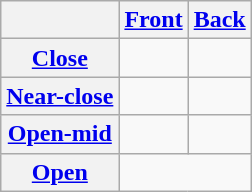<table class="wikitable" style="text-align: center;">
<tr>
<th></th>
<th><a href='#'>Front</a></th>
<th><a href='#'>Back</a></th>
</tr>
<tr>
<th><a href='#'>Close</a></th>
<td> </td>
<td> </td>
</tr>
<tr>
<th><a href='#'>Near-close</a></th>
<td> </td>
<td> </td>
</tr>
<tr>
<th><a href='#'>Open-mid</a></th>
<td> </td>
<td> </td>
</tr>
<tr>
<th><a href='#'>Open</a></th>
<td colspan="2"> </td>
</tr>
</table>
